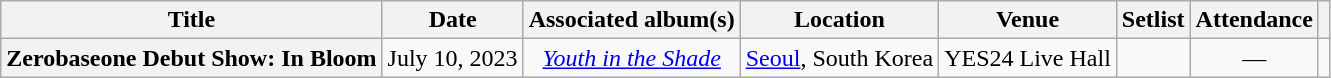<table class="wikitable plainrowheaders" style="text-align:center">
<tr>
<th scope="col">Title</th>
<th scope="col">Date</th>
<th scope="col">Associated album(s)</th>
<th scope="col">Location</th>
<th scope="col">Venue</th>
<th scope="col">Setlist</th>
<th scope="col">Attendance</th>
<th scope="col" class="unsortable"></th>
</tr>
<tr>
<th scope="row">Zerobaseone Debut Show: In Bloom</th>
<td>July 10, 2023</td>
<td><em><a href='#'>Youth in the Shade</a></em></td>
<td><a href='#'>Seoul</a>, South Korea</td>
<td>YES24 Live Hall</td>
<td></td>
<td>—</td>
<td></td>
</tr>
</table>
